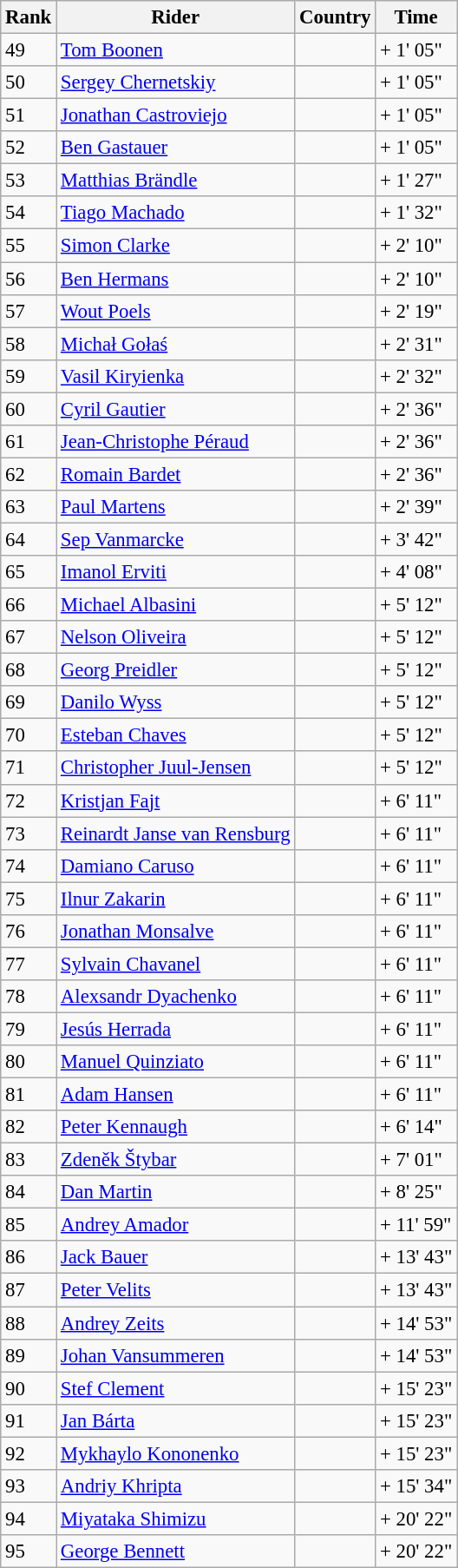<table class="wikitable" style="font-size:95%; text-align:left;">
<tr>
<th>Rank</th>
<th>Rider</th>
<th>Country</th>
<th>Time</th>
</tr>
<tr>
<td>49</td>
<td><a href='#'>Tom Boonen</a></td>
<td></td>
<td>+ 1' 05"</td>
</tr>
<tr>
<td>50</td>
<td><a href='#'>Sergey Chernetskiy</a></td>
<td></td>
<td>+ 1' 05"</td>
</tr>
<tr>
<td>51</td>
<td><a href='#'>Jonathan Castroviejo</a></td>
<td></td>
<td>+ 1' 05"</td>
</tr>
<tr>
<td>52</td>
<td><a href='#'>Ben Gastauer</a></td>
<td></td>
<td>+ 1' 05"</td>
</tr>
<tr>
<td>53</td>
<td><a href='#'>Matthias Brändle</a></td>
<td></td>
<td>+ 1' 27"</td>
</tr>
<tr>
<td>54</td>
<td><a href='#'>Tiago Machado</a></td>
<td></td>
<td>+ 1' 32"</td>
</tr>
<tr>
<td>55</td>
<td><a href='#'>Simon Clarke</a></td>
<td></td>
<td>+ 2' 10"</td>
</tr>
<tr>
<td>56</td>
<td><a href='#'>Ben Hermans</a></td>
<td></td>
<td>+ 2' 10"</td>
</tr>
<tr>
<td>57</td>
<td><a href='#'>Wout Poels</a></td>
<td></td>
<td>+ 2' 19"</td>
</tr>
<tr>
<td>58</td>
<td><a href='#'>Michał Gołaś</a></td>
<td></td>
<td>+ 2' 31"</td>
</tr>
<tr>
<td>59</td>
<td><a href='#'>Vasil Kiryienka</a></td>
<td></td>
<td>+ 2' 32"</td>
</tr>
<tr>
<td>60</td>
<td><a href='#'>Cyril Gautier</a></td>
<td></td>
<td>+ 2' 36"</td>
</tr>
<tr>
<td>61</td>
<td><a href='#'>Jean-Christophe Péraud</a></td>
<td></td>
<td>+ 2' 36"</td>
</tr>
<tr>
<td>62</td>
<td><a href='#'>Romain Bardet</a></td>
<td></td>
<td>+ 2' 36"</td>
</tr>
<tr>
<td>63</td>
<td><a href='#'>Paul Martens</a></td>
<td></td>
<td>+ 2' 39"</td>
</tr>
<tr>
<td>64</td>
<td><a href='#'>Sep Vanmarcke</a></td>
<td></td>
<td>+ 3' 42"</td>
</tr>
<tr>
<td>65</td>
<td><a href='#'>Imanol Erviti</a></td>
<td></td>
<td>+ 4' 08"</td>
</tr>
<tr>
<td>66</td>
<td><a href='#'>Michael Albasini</a></td>
<td></td>
<td>+ 5' 12"</td>
</tr>
<tr>
<td>67</td>
<td><a href='#'>Nelson Oliveira</a></td>
<td></td>
<td>+ 5' 12"</td>
</tr>
<tr>
<td>68</td>
<td><a href='#'>Georg Preidler</a></td>
<td></td>
<td>+ 5' 12"</td>
</tr>
<tr>
<td>69</td>
<td><a href='#'>Danilo Wyss</a></td>
<td></td>
<td>+ 5' 12"</td>
</tr>
<tr>
<td>70</td>
<td><a href='#'>Esteban Chaves</a></td>
<td></td>
<td>+ 5' 12"</td>
</tr>
<tr>
<td>71</td>
<td><a href='#'>Christopher Juul-Jensen</a></td>
<td></td>
<td>+ 5' 12"</td>
</tr>
<tr>
<td>72</td>
<td><a href='#'>Kristjan Fajt</a></td>
<td></td>
<td>+ 6' 11"</td>
</tr>
<tr>
<td>73</td>
<td><a href='#'>Reinardt Janse van Rensburg</a></td>
<td></td>
<td>+ 6' 11"</td>
</tr>
<tr>
<td>74</td>
<td><a href='#'>Damiano Caruso</a></td>
<td></td>
<td>+ 6' 11"</td>
</tr>
<tr>
<td>75</td>
<td><a href='#'>Ilnur Zakarin</a></td>
<td></td>
<td>+ 6' 11"</td>
</tr>
<tr>
<td>76</td>
<td><a href='#'>Jonathan Monsalve</a></td>
<td></td>
<td>+ 6' 11"</td>
</tr>
<tr>
<td>77</td>
<td><a href='#'>Sylvain Chavanel</a></td>
<td></td>
<td>+ 6' 11"</td>
</tr>
<tr>
<td>78</td>
<td><a href='#'>Alexsandr Dyachenko</a></td>
<td></td>
<td>+ 6' 11"</td>
</tr>
<tr>
<td>79</td>
<td><a href='#'>Jesús Herrada</a></td>
<td></td>
<td>+ 6' 11"</td>
</tr>
<tr>
<td>80</td>
<td><a href='#'>Manuel Quinziato</a></td>
<td></td>
<td>+ 6' 11"</td>
</tr>
<tr>
<td>81</td>
<td><a href='#'>Adam Hansen</a></td>
<td></td>
<td>+ 6' 11"</td>
</tr>
<tr>
<td>82</td>
<td><a href='#'>Peter Kennaugh</a></td>
<td></td>
<td>+ 6' 14"</td>
</tr>
<tr>
<td>83</td>
<td><a href='#'>Zdeněk Štybar</a></td>
<td></td>
<td>+ 7' 01"</td>
</tr>
<tr>
<td>84</td>
<td><a href='#'>Dan Martin</a></td>
<td></td>
<td>+ 8' 25"</td>
</tr>
<tr>
<td>85</td>
<td><a href='#'>Andrey Amador</a></td>
<td></td>
<td>+ 11' 59"</td>
</tr>
<tr>
<td>86</td>
<td><a href='#'>Jack Bauer</a></td>
<td></td>
<td>+ 13' 43"</td>
</tr>
<tr>
<td>87</td>
<td><a href='#'>Peter Velits</a></td>
<td></td>
<td>+ 13' 43"</td>
</tr>
<tr>
<td>88</td>
<td><a href='#'>Andrey Zeits</a></td>
<td></td>
<td>+ 14' 53"</td>
</tr>
<tr>
<td>89</td>
<td><a href='#'>Johan Vansummeren</a></td>
<td></td>
<td>+ 14' 53"</td>
</tr>
<tr>
<td>90</td>
<td><a href='#'>Stef Clement</a></td>
<td></td>
<td>+ 15' 23"</td>
</tr>
<tr>
<td>91</td>
<td><a href='#'>Jan Bárta</a></td>
<td></td>
<td>+ 15' 23"</td>
</tr>
<tr>
<td>92</td>
<td><a href='#'>Mykhaylo Kononenko</a></td>
<td></td>
<td>+ 15' 23"</td>
</tr>
<tr>
<td>93</td>
<td><a href='#'>Andriy Khripta</a></td>
<td></td>
<td>+ 15' 34"</td>
</tr>
<tr>
<td>94</td>
<td><a href='#'>Miyataka Shimizu</a></td>
<td></td>
<td>+ 20' 22"</td>
</tr>
<tr>
<td>95</td>
<td><a href='#'>George Bennett</a></td>
<td></td>
<td>+ 20' 22"</td>
</tr>
</table>
